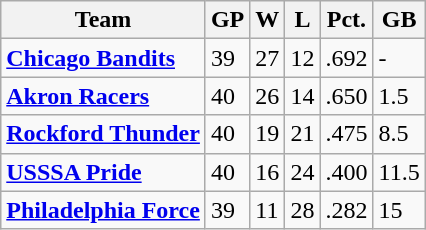<table class="wikitable">
<tr>
<th>Team</th>
<th>GP</th>
<th>W</th>
<th>L</th>
<th>Pct.</th>
<th>GB</th>
</tr>
<tr>
<td><strong><a href='#'>Chicago Bandits</a></strong></td>
<td>39</td>
<td>27</td>
<td>12</td>
<td>.692</td>
<td>-</td>
</tr>
<tr>
<td><strong><a href='#'>Akron Racers</a></strong></td>
<td>40</td>
<td>26</td>
<td>14</td>
<td>.650</td>
<td>1.5</td>
</tr>
<tr>
<td><strong><a href='#'>Rockford Thunder</a></strong></td>
<td>40</td>
<td>19</td>
<td>21</td>
<td>.475</td>
<td>8.5</td>
</tr>
<tr>
<td><strong><a href='#'>USSSA Pride</a></strong></td>
<td>40</td>
<td>16</td>
<td>24</td>
<td>.400</td>
<td>11.5</td>
</tr>
<tr>
<td><strong><a href='#'>Philadelphia Force</a></strong></td>
<td>39</td>
<td>11</td>
<td>28</td>
<td>.282</td>
<td>15</td>
</tr>
</table>
